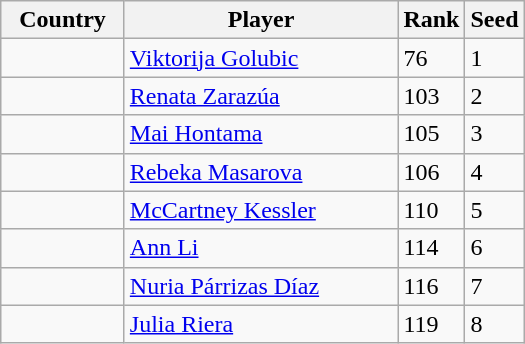<table class="wikitable">
<tr>
<th width="75">Country</th>
<th width="175">Player</th>
<th>Rank</th>
<th>Seed</th>
</tr>
<tr>
<td></td>
<td><a href='#'>Viktorija Golubic</a></td>
<td>76</td>
<td>1</td>
</tr>
<tr>
<td></td>
<td><a href='#'>Renata Zarazúa</a></td>
<td>103</td>
<td>2</td>
</tr>
<tr>
<td></td>
<td><a href='#'>Mai Hontama</a></td>
<td>105</td>
<td>3</td>
</tr>
<tr>
<td></td>
<td><a href='#'>Rebeka Masarova</a></td>
<td>106</td>
<td>4</td>
</tr>
<tr>
<td></td>
<td><a href='#'>McCartney Kessler</a></td>
<td>110</td>
<td>5</td>
</tr>
<tr>
<td></td>
<td><a href='#'>Ann Li</a></td>
<td>114</td>
<td>6</td>
</tr>
<tr>
<td></td>
<td><a href='#'>Nuria Párrizas Díaz</a></td>
<td>116</td>
<td>7</td>
</tr>
<tr>
<td></td>
<td><a href='#'>Julia Riera</a></td>
<td>119</td>
<td>8</td>
</tr>
</table>
